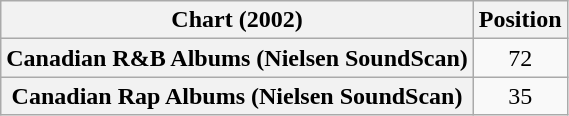<table class="wikitable sortable plainrowheaders">
<tr>
<th>Chart (2002)</th>
<th>Position</th>
</tr>
<tr>
<th scope="row">Canadian R&B Albums (Nielsen SoundScan)</th>
<td style="text-align:center;">72</td>
</tr>
<tr>
<th scope="row">Canadian Rap Albums (Nielsen SoundScan)</th>
<td style="text-align:center;">35</td>
</tr>
</table>
